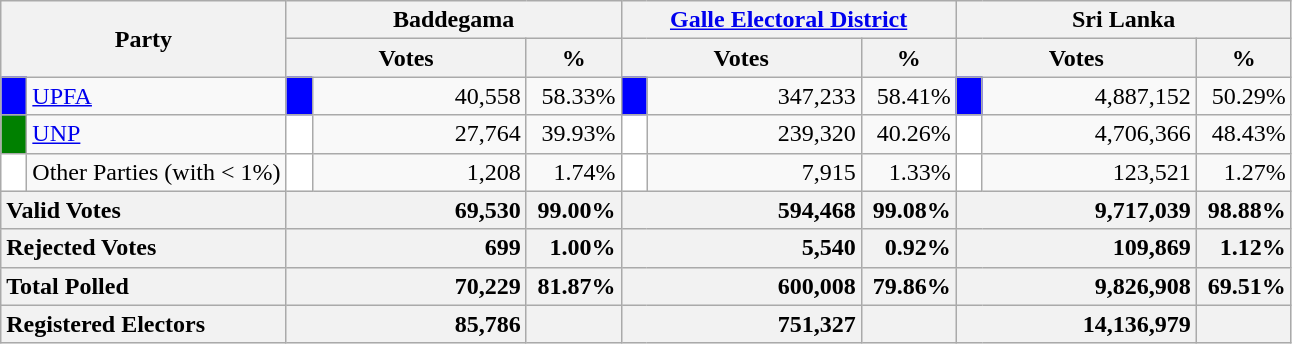<table class="wikitable">
<tr>
<th colspan="2" width="144px"rowspan="2">Party</th>
<th colspan="3" width="216px">Baddegama</th>
<th colspan="3" width="216px"><a href='#'>Galle Electoral District</a></th>
<th colspan="3" width="216px">Sri Lanka</th>
</tr>
<tr>
<th colspan="2" width="144px">Votes</th>
<th>%</th>
<th colspan="2" width="144px">Votes</th>
<th>%</th>
<th colspan="2" width="144px">Votes</th>
<th>%</th>
</tr>
<tr>
<td style="background-color:blue;" width="10px"></td>
<td style="text-align:left;"><a href='#'>UPFA</a></td>
<td style="background-color:blue;" width="10px"></td>
<td style="text-align:right;">40,558</td>
<td style="text-align:right;">58.33%</td>
<td style="background-color:blue;" width="10px"></td>
<td style="text-align:right;">347,233</td>
<td style="text-align:right;">58.41%</td>
<td style="background-color:blue;" width="10px"></td>
<td style="text-align:right;">4,887,152</td>
<td style="text-align:right;">50.29%</td>
</tr>
<tr>
<td style="background-color:green;" width="10px"></td>
<td style="text-align:left;"><a href='#'>UNP</a></td>
<td style="background-color:white;" width="10px"></td>
<td style="text-align:right;">27,764</td>
<td style="text-align:right;">39.93%</td>
<td style="background-color:white;" width="10px"></td>
<td style="text-align:right;">239,320</td>
<td style="text-align:right;">40.26%</td>
<td style="background-color:white;" width="10px"></td>
<td style="text-align:right;">4,706,366</td>
<td style="text-align:right;">48.43%</td>
</tr>
<tr>
<td style="background-color:white;" width="10px"></td>
<td style="text-align:left;">Other Parties (with < 1%)</td>
<td style="background-color:white;" width="10px"></td>
<td style="text-align:right;">1,208</td>
<td style="text-align:right;">1.74%</td>
<td style="background-color:white;" width="10px"></td>
<td style="text-align:right;">7,915</td>
<td style="text-align:right;">1.33%</td>
<td style="background-color:white;" width="10px"></td>
<td style="text-align:right;">123,521</td>
<td style="text-align:right;">1.27%</td>
</tr>
<tr>
<th colspan="2" width="144px"style="text-align:left;">Valid Votes</th>
<th style="text-align:right;"colspan="2" width="144px">69,530</th>
<th style="text-align:right;">99.00%</th>
<th style="text-align:right;"colspan="2" width="144px">594,468</th>
<th style="text-align:right;">99.08%</th>
<th style="text-align:right;"colspan="2" width="144px">9,717,039</th>
<th style="text-align:right;">98.88%</th>
</tr>
<tr>
<th colspan="2" width="144px"style="text-align:left;">Rejected Votes</th>
<th style="text-align:right;"colspan="2" width="144px">699</th>
<th style="text-align:right;">1.00%</th>
<th style="text-align:right;"colspan="2" width="144px">5,540</th>
<th style="text-align:right;">0.92%</th>
<th style="text-align:right;"colspan="2" width="144px">109,869</th>
<th style="text-align:right;">1.12%</th>
</tr>
<tr>
<th colspan="2" width="144px"style="text-align:left;">Total Polled</th>
<th style="text-align:right;"colspan="2" width="144px">70,229</th>
<th style="text-align:right;">81.87%</th>
<th style="text-align:right;"colspan="2" width="144px">600,008</th>
<th style="text-align:right;">79.86%</th>
<th style="text-align:right;"colspan="2" width="144px">9,826,908</th>
<th style="text-align:right;">69.51%</th>
</tr>
<tr>
<th colspan="2" width="144px"style="text-align:left;">Registered Electors</th>
<th style="text-align:right;"colspan="2" width="144px">85,786</th>
<th></th>
<th style="text-align:right;"colspan="2" width="144px">751,327</th>
<th></th>
<th style="text-align:right;"colspan="2" width="144px">14,136,979</th>
<th></th>
</tr>
</table>
